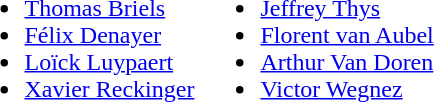<table>
<tr style="vertical-align:top">
<td><br><ul><li><a href='#'>Thomas Briels</a></li><li><a href='#'>Félix Denayer</a></li><li><a href='#'>Loïck Luypaert</a></li><li><a href='#'>Xavier Reckinger</a></li></ul></td>
<td><br><ul><li><a href='#'>Jeffrey Thys</a></li><li><a href='#'>Florent van Aubel</a></li><li><a href='#'>Arthur Van Doren</a></li><li><a href='#'>Victor Wegnez</a></li></ul></td>
</tr>
</table>
